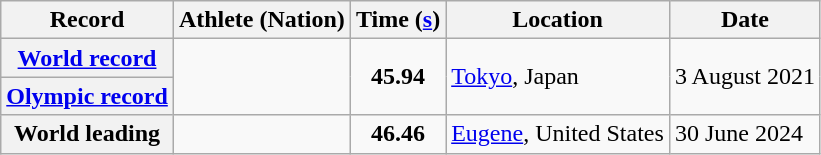<table class="wikitable">
<tr>
<th scope="col">Record</th>
<th scope="col">Athlete (Nation)</th>
<th scope="col" style="text-align:center">Time (<a href='#'>s</a>)</th>
<th scope="col">Location</th>
<th scope="col">Date</th>
</tr>
<tr>
<th scope="row"><a href='#'>World record</a></th>
<td rowspan="2"></td>
<td rowspan="2" style="text-align:center"><strong>45.94</strong></td>
<td rowspan="2"><a href='#'>Tokyo</a>, Japan</td>
<td rowspan="2">3 August 2021</td>
</tr>
<tr>
<th scope="row"><a href='#'>Olympic record</a></th>
</tr>
<tr>
<th scope="row">World leading</th>
<td></td>
<td style="text-align:center"><strong>46.46</strong></td>
<td><a href='#'>Eugene</a>, United States</td>
<td>30 June 2024</td>
</tr>
</table>
